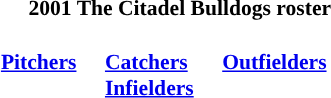<table class="toccolours" style="border-collapse:collapse; font-size:90%;">
<tr>
<th colspan="9">2001 The Citadel Bulldogs roster</th>
</tr>
<tr>
</tr>
<tr>
<td width="03"> </td>
<td valign="top"><br><strong><a href='#'>Pitchers</a></strong></td>
<td width="15"> </td>
<td valign="top"><br><strong><a href='#'>Catchers</a></strong><br><strong><a href='#'>Infielders</a></strong></td>
<td width="15"> </td>
<td valign="top"><br><strong><a href='#'>Outfielders</a></strong></td>
<td width="25"> </td>
</tr>
</table>
